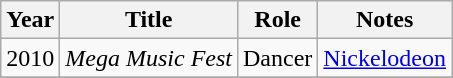<table class="wikitable">
<tr>
<th>Year</th>
<th>Title</th>
<th>Role</th>
<th>Notes</th>
</tr>
<tr>
<td>2010</td>
<td><em>Mega Music Fest</em></td>
<td>Dancer</td>
<td><a href='#'>Nickelodeon</a></td>
</tr>
<tr>
</tr>
</table>
